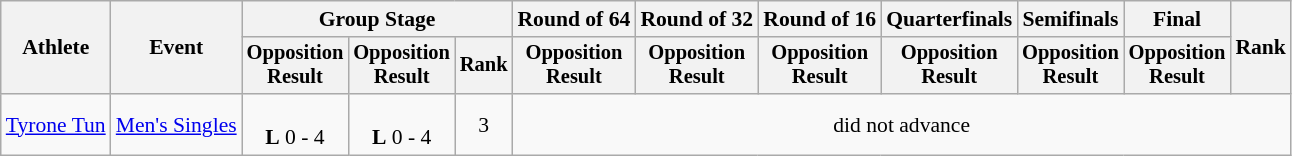<table class="wikitable" style="font-size:90%">
<tr>
<th rowspan=2>Athlete</th>
<th rowspan=2>Event</th>
<th colspan=3>Group Stage</th>
<th>Round of 64</th>
<th>Round of 32</th>
<th>Round of 16</th>
<th>Quarterfinals</th>
<th>Semifinals</th>
<th>Final</th>
<th rowspan=2>Rank</th>
</tr>
<tr style="font-size:95%">
<th>Opposition<br>Result</th>
<th>Opposition<br>Result</th>
<th>Rank</th>
<th>Opposition<br>Result</th>
<th>Opposition<br>Result</th>
<th>Opposition<br>Result</th>
<th>Opposition<br>Result</th>
<th>Opposition<br>Result</th>
<th>Opposition<br>Result</th>
</tr>
<tr align=center>
<td align=left><a href='#'>Tyrone Tun</a></td>
<td align=left><a href='#'>Men's Singles</a></td>
<td><br><strong>L</strong> 0 - 4</td>
<td><br><strong>L</strong> 0 - 4</td>
<td>3</td>
<td colspan=7>did not advance</td>
</tr>
</table>
